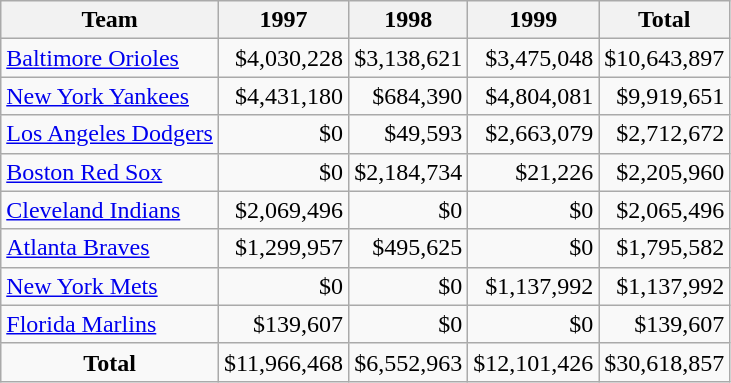<table class="wikitable" style="text-align:right;">
<tr>
<th>Team</th>
<th>1997</th>
<th>1998</th>
<th>1999</th>
<th>Total</th>
</tr>
<tr>
<td align=left><a href='#'>Baltimore Orioles</a></td>
<td>$4,030,228</td>
<td>$3,138,621</td>
<td>$3,475,048</td>
<td>$10,643,897</td>
</tr>
<tr>
<td align=left><a href='#'>New York Yankees</a></td>
<td>$4,431,180</td>
<td>$684,390</td>
<td>$4,804,081</td>
<td>$9,919,651</td>
</tr>
<tr>
<td align=left><a href='#'>Los Angeles Dodgers</a></td>
<td>$0</td>
<td>$49,593</td>
<td>$2,663,079</td>
<td>$2,712,672</td>
</tr>
<tr>
<td align=left><a href='#'>Boston Red Sox</a></td>
<td>$0</td>
<td>$2,184,734</td>
<td>$21,226</td>
<td>$2,205,960</td>
</tr>
<tr>
<td align=left><a href='#'>Cleveland Indians</a></td>
<td>$2,069,496</td>
<td>$0</td>
<td>$0</td>
<td>$2,065,496</td>
</tr>
<tr>
<td align=left><a href='#'>Atlanta Braves</a></td>
<td>$1,299,957</td>
<td>$495,625</td>
<td>$0</td>
<td>$1,795,582</td>
</tr>
<tr>
<td align=left><a href='#'>New York Mets</a></td>
<td>$0</td>
<td>$0</td>
<td>$1,137,992</td>
<td>$1,137,992</td>
</tr>
<tr>
<td align=left><a href='#'>Florida Marlins</a></td>
<td>$139,607</td>
<td>$0</td>
<td>$0</td>
<td>$139,607</td>
</tr>
<tr>
<td align=center><strong>Total</strong></td>
<td>$11,966,468</td>
<td>$6,552,963</td>
<td>$12,101,426</td>
<td>$30,618,857</td>
</tr>
</table>
